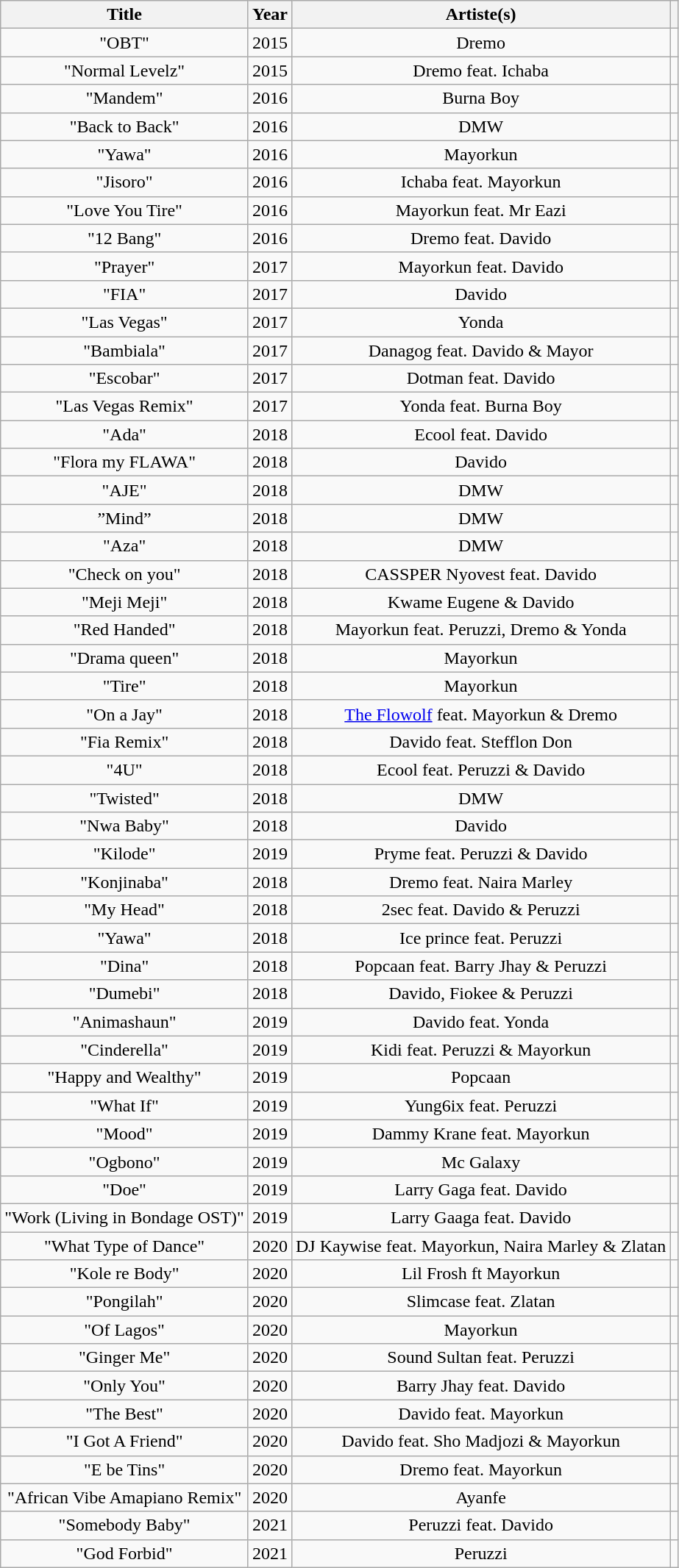<table class="wikitable sortable plainrowheaders" style="text-align:center;">
<tr>
<th scope="col">Title</th>
<th scope="col">Year</th>
<th scope="col">Artiste(s)</th>
<th scope="col" class="unsortable"></th>
</tr>
<tr>
<td>"OBT"</td>
<td rowspan=“2”>2015</td>
<td>Dremo</td>
<td></td>
</tr>
<tr>
<td>"Normal Levelz"</td>
<td>2015</td>
<td>Dremo feat. Ichaba</td>
<td></td>
</tr>
<tr>
<td>"Mandem"</td>
<td rowspan=“6”>2016</td>
<td>Burna Boy</td>
<td></td>
</tr>
<tr>
<td>"Back to Back"</td>
<td>2016</td>
<td>DMW</td>
<td></td>
</tr>
<tr>
<td>"Yawa"</td>
<td>2016</td>
<td>Mayorkun</td>
<td></td>
</tr>
<tr>
<td>"Jisoro"</td>
<td>2016</td>
<td>Ichaba feat. Mayorkun</td>
<td></td>
</tr>
<tr>
<td>"Love You Tire"</td>
<td>2016</td>
<td>Mayorkun feat. Mr Eazi</td>
<td></td>
</tr>
<tr>
<td>"12 Bang"</td>
<td>2016</td>
<td>Dremo feat. Davido</td>
<td></td>
</tr>
<tr>
<td>"Prayer"</td>
<td rowspan=“6”>2017</td>
<td>Mayorkun feat. Davido</td>
<td></td>
</tr>
<tr>
<td>"FIA"</td>
<td>2017</td>
<td>Davido</td>
<td></td>
</tr>
<tr>
<td>"Las Vegas"</td>
<td>2017</td>
<td>Yonda</td>
<td></td>
</tr>
<tr>
<td>"Bambiala"</td>
<td>2017</td>
<td>Danagog feat. Davido & Mayor</td>
<td></td>
</tr>
<tr>
<td>"Escobar"</td>
<td>2017</td>
<td>Dotman feat. Davido</td>
<td></td>
</tr>
<tr>
<td>"Las Vegas Remix"</td>
<td>2017</td>
<td>Yonda feat. Burna Boy</td>
<td></td>
</tr>
<tr>
<td>"Ada"</td>
<td rowspan=“21”>2018</td>
<td>Ecool feat. Davido</td>
<td></td>
</tr>
<tr>
<td>"Flora my FLAWA"</td>
<td>2018</td>
<td>Davido</td>
<td></td>
</tr>
<tr>
<td>"AJE"</td>
<td>2018</td>
<td>DMW</td>
<td></td>
</tr>
<tr>
<td>”Mind”</td>
<td>2018</td>
<td>DMW</td>
<td></td>
</tr>
<tr>
<td>"Aza"</td>
<td>2018</td>
<td>DMW</td>
<td></td>
</tr>
<tr>
<td>"Check on you"</td>
<td>2018</td>
<td>CASSPER Nyovest feat. Davido</td>
<td></td>
</tr>
<tr>
<td>"Meji Meji"</td>
<td>2018</td>
<td>Kwame Eugene & Davido</td>
<td></td>
</tr>
<tr>
<td>"Red Handed"</td>
<td>2018</td>
<td>Mayorkun feat. Peruzzi, Dremo & Yonda</td>
<td></td>
</tr>
<tr>
<td>"Drama queen"</td>
<td>2018</td>
<td>Mayorkun</td>
<td></td>
</tr>
<tr>
<td>"Tire"</td>
<td>2018</td>
<td>Mayorkun</td>
<td></td>
</tr>
<tr>
<td>"On a Jay"</td>
<td>2018</td>
<td><a href='#'>The Flowolf</a> feat. Mayorkun & Dremo</td>
<td></td>
</tr>
<tr>
<td>"Fia Remix"</td>
<td>2018</td>
<td>Davido feat. Stefflon Don</td>
<td></td>
</tr>
<tr>
<td>"4U"</td>
<td>2018</td>
<td>Ecool feat. Peruzzi & Davido</td>
<td></td>
</tr>
<tr>
<td>"Twisted"</td>
<td>2018</td>
<td>DMW</td>
<td></td>
</tr>
<tr>
<td>"Nwa Baby"</td>
<td>2018</td>
<td>Davido</td>
<td></td>
</tr>
<tr>
<td>"Kilode"</td>
<td>2019</td>
<td>Pryme feat. Peruzzi & Davido</td>
<td></td>
</tr>
<tr>
<td>"Konjinaba"</td>
<td>2018</td>
<td>Dremo feat. Naira Marley</td>
<td></td>
</tr>
<tr>
<td>"My Head"</td>
<td>2018</td>
<td>2sec feat. Davido & Peruzzi</td>
<td></td>
</tr>
<tr>
<td>"Yawa"</td>
<td>2018</td>
<td>Ice prince feat. Peruzzi</td>
<td></td>
</tr>
<tr>
<td>"Dina"</td>
<td>2018</td>
<td>Popcaan feat. Barry Jhay & Peruzzi</td>
<td></td>
</tr>
<tr>
<td>"Dumebi"</td>
<td>2018</td>
<td>Davido, Fiokee & Peruzzi</td>
<td></td>
</tr>
<tr>
<td>"Animashaun"</td>
<td rowspan=“7”>2019</td>
<td>Davido feat. Yonda</td>
<td></td>
</tr>
<tr>
<td>"Cinderella"</td>
<td>2019</td>
<td>Kidi feat. Peruzzi & Mayorkun</td>
<td></td>
</tr>
<tr>
<td>"Happy and Wealthy"</td>
<td>2019</td>
<td>Popcaan</td>
<td></td>
</tr>
<tr>
<td>"What If"</td>
<td>2019</td>
<td>Yung6ix feat. Peruzzi</td>
<td></td>
</tr>
<tr>
<td>"Mood"</td>
<td>2019</td>
<td>Dammy Krane feat. Mayorkun</td>
<td></td>
</tr>
<tr>
<td>"Ogbono"</td>
<td>2019</td>
<td>Mc Galaxy</td>
<td></td>
</tr>
<tr>
<td>"Doe"</td>
<td>2019</td>
<td>Larry Gaga feat. Davido</td>
<td></td>
</tr>
<tr>
<td>"Work (Living in Bondage OST)"</td>
<td>2019</td>
<td>Larry Gaaga feat. Davido</td>
<td></td>
</tr>
<tr>
<td>"What Type of Dance"</td>
<td rowspan=“10”>2020</td>
<td>DJ Kaywise feat. Mayorkun, Naira Marley & Zlatan</td>
<td></td>
</tr>
<tr>
<td>"Kole re Body"</td>
<td>2020</td>
<td>Lil Frosh ft Mayorkun</td>
<td></td>
</tr>
<tr>
<td>"Pongilah"</td>
<td>2020</td>
<td>Slimcase feat. Zlatan</td>
<td></td>
</tr>
<tr>
<td>"Of Lagos"</td>
<td>2020</td>
<td>Mayorkun</td>
<td></td>
</tr>
<tr>
<td>"Ginger Me"</td>
<td>2020</td>
<td>Sound Sultan feat. Peruzzi</td>
<td></td>
</tr>
<tr>
<td>"Only You"</td>
<td>2020</td>
<td>Barry Jhay feat. Davido</td>
<td></td>
</tr>
<tr>
<td>"The Best"</td>
<td>2020</td>
<td>Davido feat. Mayorkun</td>
<td></td>
</tr>
<tr>
<td>"I Got A Friend"</td>
<td>2020</td>
<td>Davido feat. Sho Madjozi & Mayorkun</td>
<td></td>
</tr>
<tr>
<td>"E be Tins"</td>
<td>2020</td>
<td>Dremo feat. Mayorkun</td>
<td></td>
</tr>
<tr>
<td>"African Vibe Amapiano Remix"</td>
<td>2020</td>
<td>Ayanfe</td>
<td></td>
</tr>
<tr>
<td>"Somebody Baby"</td>
<td rowspan=“2”>2021</td>
<td>Peruzzi feat. Davido</td>
<td></td>
</tr>
<tr>
<td>"God Forbid"</td>
<td>2021</td>
<td>Peruzzi</td>
<td></td>
</tr>
</table>
